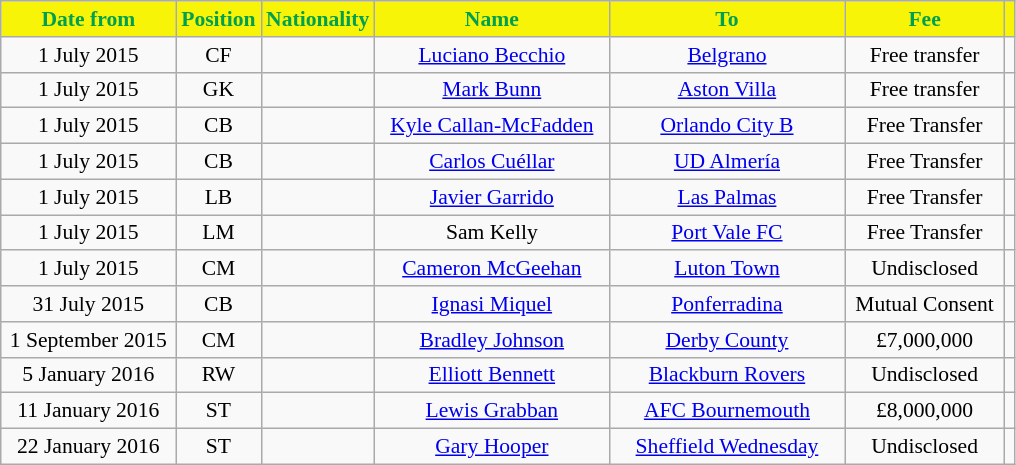<table class="wikitable"  style="text-align:center; font-size:90%; ">
<tr>
<th style="background:#F7F408; color:#00A050; width:110px;">Date from</th>
<th style="background:#F7F408; color:#00A050; width:50px;">Position</th>
<th style="background:#F7F408; color:#00A050; width:50px;">Nationality</th>
<th style="background:#F7F408; color:#00A050; width:150px;">Name</th>
<th style="background:#F7F408; color:#00A050; width:150px;">To</th>
<th style="background:#F7F408; color:#00A050; width:100px;">Fee</th>
<th style="background:#F7F408; color:#00A050"></th>
</tr>
<tr>
<td>1 July 2015</td>
<td>CF</td>
<td></td>
<td><a href='#'>Luciano Becchio</a></td>
<td><a href='#'>Belgrano</a> </td>
<td>Free transfer</td>
<td></td>
</tr>
<tr>
<td>1 July 2015</td>
<td>GK</td>
<td></td>
<td><a href='#'>Mark Bunn</a></td>
<td><a href='#'>Aston Villa</a> </td>
<td>Free transfer</td>
<td></td>
</tr>
<tr>
<td>1 July 2015</td>
<td>CB</td>
<td></td>
<td><a href='#'>Kyle Callan-McFadden</a></td>
<td><a href='#'>Orlando City B</a></td>
<td>Free Transfer</td>
<td></td>
</tr>
<tr>
<td>1 July 2015</td>
<td>CB</td>
<td></td>
<td><a href='#'>Carlos Cuéllar</a></td>
<td><a href='#'>UD Almería</a></td>
<td>Free Transfer</td>
<td></td>
</tr>
<tr>
<td>1 July 2015</td>
<td>LB</td>
<td></td>
<td><a href='#'>Javier Garrido</a></td>
<td><a href='#'>Las Palmas</a> </td>
<td>Free Transfer</td>
<td></td>
</tr>
<tr>
<td>1 July 2015</td>
<td>LM</td>
<td></td>
<td>Sam Kelly</td>
<td><a href='#'>Port Vale FC</a></td>
<td>Free Transfer</td>
<td></td>
</tr>
<tr>
<td>1 July 2015</td>
<td>CM</td>
<td></td>
<td><a href='#'>Cameron McGeehan</a></td>
<td><a href='#'>Luton Town</a></td>
<td>Undisclosed</td>
<td></td>
</tr>
<tr>
<td>31 July 2015</td>
<td>CB</td>
<td></td>
<td><a href='#'>Ignasi Miquel</a></td>
<td><a href='#'>Ponferradina</a> </td>
<td>Mutual Consent</td>
<td></td>
</tr>
<tr>
<td>1 September 2015</td>
<td>CM</td>
<td></td>
<td><a href='#'>Bradley Johnson</a></td>
<td><a href='#'>Derby County</a></td>
<td>£7,000,000</td>
<td></td>
</tr>
<tr>
<td>5 January 2016</td>
<td>RW</td>
<td></td>
<td><a href='#'>Elliott Bennett</a></td>
<td><a href='#'>Blackburn Rovers</a></td>
<td>Undisclosed</td>
<td></td>
</tr>
<tr>
<td>11 January 2016</td>
<td>ST</td>
<td></td>
<td><a href='#'>Lewis Grabban</a></td>
<td><a href='#'>AFC Bournemouth</a></td>
<td>£8,000,000</td>
<td></td>
</tr>
<tr>
<td>22 January 2016</td>
<td>ST</td>
<td></td>
<td><a href='#'>Gary Hooper</a></td>
<td><a href='#'>Sheffield Wednesday</a></td>
<td>Undisclosed</td>
<td></td>
</tr>
</table>
